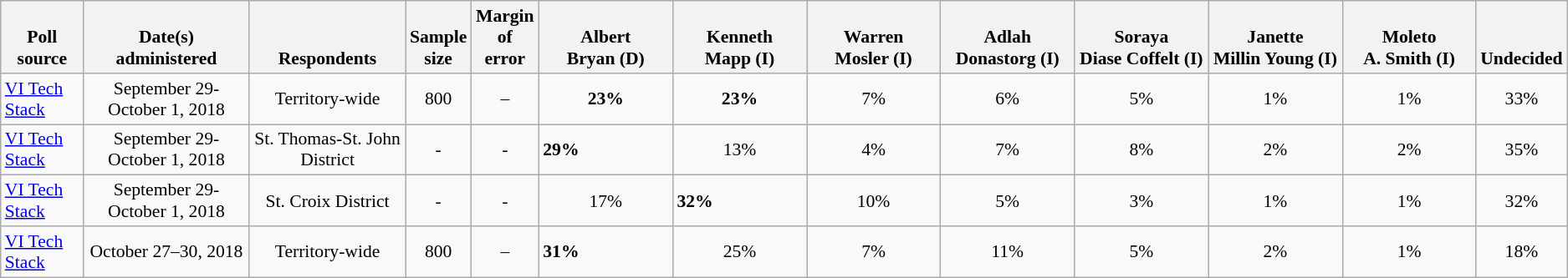<table class="wikitable" style="font-size:90%">
<tr valign=bottom>
<th>Poll source</th>
<th>Date(s)<br>administered</th>
<th>Respondents</th>
<th>Sample<br>size</th>
<th>Margin<br>of error</th>
<th style="width:100px;">Albert<br>Bryan (D)</th>
<th style="width:100px;">Kenneth<br>Mapp (I)</th>
<th style="width:100px;">Warren<br>Mosler (I)</th>
<th style="width:100px;">Adlah<br>Donastorg (I)</th>
<th style="width:100px;">Soraya<br>Diase Coffelt (I)</th>
<th style="width:100px;">Janette<br>Millin Young (I)</th>
<th style="width:100px;">Moleto<br>A. Smith (I)</th>
<th>Undecided</th>
</tr>
<tr>
<td><a href='#'>VI Tech Stack</a></td>
<td align=center>September 29-October 1, 2018</td>
<td align=center>Territory-wide</td>
<td align=center>800</td>
<td align=center>–</td>
<td align=center><strong>23%</strong></td>
<td align=center><strong>23%</strong></td>
<td align=center>7%</td>
<td align=center>6%</td>
<td align=center>5%</td>
<td align=center>1%</td>
<td align=center>1%</td>
<td align=center>33%</td>
</tr>
<tr>
<td><a href='#'>VI Tech Stack</a></td>
<td align=center>September 29-October 1, 2018</td>
<td align=center>St. Thomas-St. John District</td>
<td align=center>-</td>
<td align=center>-</td>
<td><strong>29%</strong></td>
<td align=center>13%</td>
<td align=center>4%</td>
<td align=center>7%</td>
<td align=center>8%</td>
<td align=center>2%</td>
<td align=center>2%</td>
<td align=center>35%</td>
</tr>
<tr>
<td><a href='#'>VI Tech Stack</a></td>
<td align=center>September 29-October 1, 2018</td>
<td align=center>St. Croix District</td>
<td align=center>-</td>
<td align=center>-</td>
<td align=center>17%</td>
<td><strong>32%</strong></td>
<td align=center>10%</td>
<td align=center>5%</td>
<td align=center>3%</td>
<td align=center>1%</td>
<td align=center>1%</td>
<td align=center>32%</td>
</tr>
<tr>
<td><a href='#'>VI Tech Stack</a></td>
<td align=center>October 27–30, 2018</td>
<td align=center>Territory-wide</td>
<td align=center>800</td>
<td align=center>–</td>
<td><strong>31%</strong></td>
<td align=center>25%</td>
<td align=center>7%</td>
<td align=center>11%</td>
<td align=center>5%</td>
<td align=center>2%</td>
<td align=center>1%</td>
<td align=center>18%</td>
</tr>
</table>
